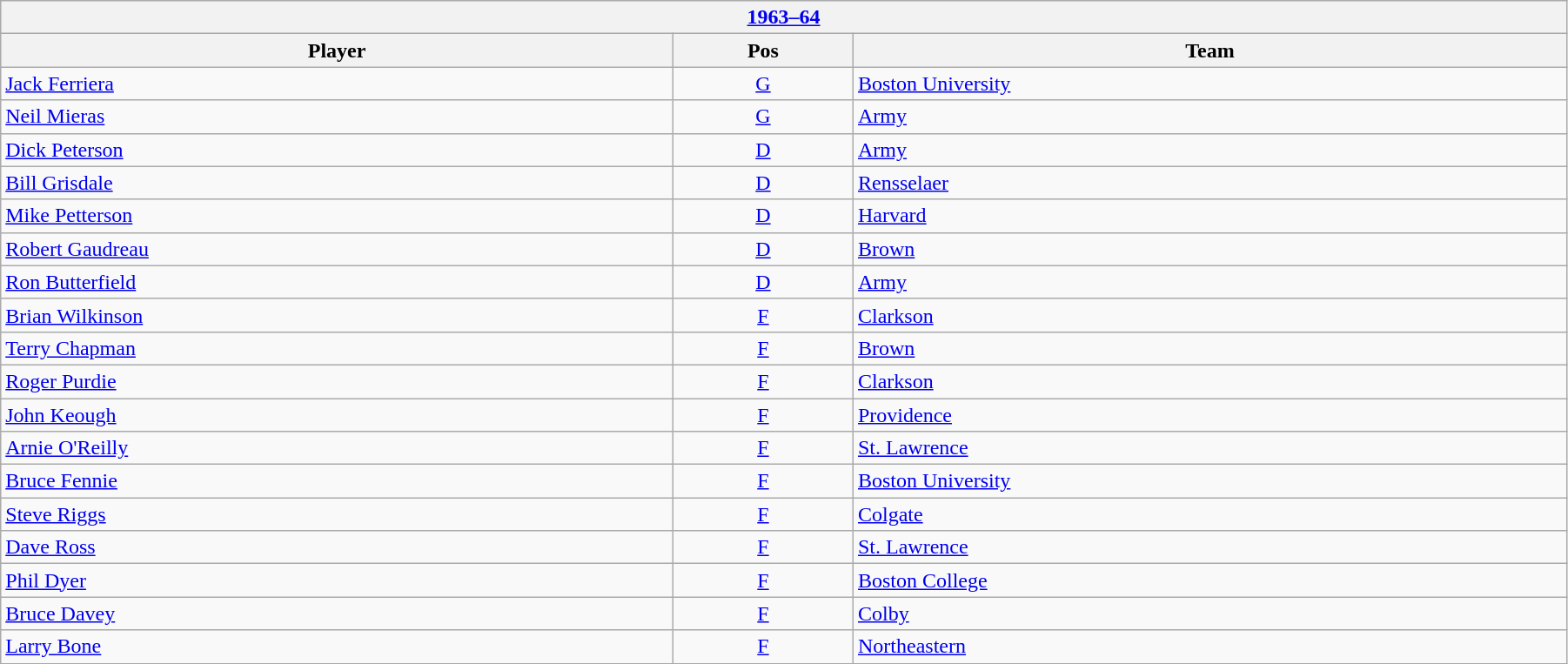<table class="wikitable" width=95%>
<tr>
<th colspan=3><a href='#'>1963–64</a></th>
</tr>
<tr>
<th>Player</th>
<th>Pos</th>
<th>Team</th>
</tr>
<tr>
<td><a href='#'>Jack Ferriera</a></td>
<td align=center><a href='#'>G</a></td>
<td><a href='#'>Boston University</a></td>
</tr>
<tr>
<td><a href='#'>Neil Mieras</a></td>
<td align=center><a href='#'>G</a></td>
<td><a href='#'>Army</a></td>
</tr>
<tr>
<td><a href='#'>Dick Peterson</a></td>
<td align=center><a href='#'>D</a></td>
<td><a href='#'>Army</a></td>
</tr>
<tr>
<td><a href='#'>Bill Grisdale</a></td>
<td align=center><a href='#'>D</a></td>
<td><a href='#'>Rensselaer</a></td>
</tr>
<tr>
<td><a href='#'>Mike Petterson</a></td>
<td align=center><a href='#'>D</a></td>
<td><a href='#'>Harvard</a></td>
</tr>
<tr>
<td><a href='#'>Robert Gaudreau</a></td>
<td align=center><a href='#'>D</a></td>
<td><a href='#'>Brown</a></td>
</tr>
<tr>
<td><a href='#'>Ron Butterfield</a></td>
<td align=center><a href='#'>D</a></td>
<td><a href='#'>Army</a></td>
</tr>
<tr>
<td><a href='#'>Brian Wilkinson</a></td>
<td align=center><a href='#'>F</a></td>
<td><a href='#'>Clarkson</a></td>
</tr>
<tr>
<td><a href='#'>Terry Chapman</a></td>
<td align=center><a href='#'>F</a></td>
<td><a href='#'>Brown</a></td>
</tr>
<tr>
<td><a href='#'>Roger Purdie</a></td>
<td align=center><a href='#'>F</a></td>
<td><a href='#'>Clarkson</a></td>
</tr>
<tr>
<td><a href='#'>John Keough</a></td>
<td align=center><a href='#'>F</a></td>
<td><a href='#'>Providence</a></td>
</tr>
<tr>
<td><a href='#'>Arnie O'Reilly</a></td>
<td align=center><a href='#'>F</a></td>
<td><a href='#'>St. Lawrence</a></td>
</tr>
<tr>
<td><a href='#'>Bruce Fennie</a></td>
<td align=center><a href='#'>F</a></td>
<td><a href='#'>Boston University</a></td>
</tr>
<tr>
<td><a href='#'>Steve Riggs</a></td>
<td align=center><a href='#'>F</a></td>
<td><a href='#'>Colgate</a></td>
</tr>
<tr>
<td><a href='#'>Dave Ross</a></td>
<td align=center><a href='#'>F</a></td>
<td><a href='#'>St. Lawrence</a></td>
</tr>
<tr>
<td><a href='#'>Phil Dyer</a></td>
<td align=center><a href='#'>F</a></td>
<td><a href='#'>Boston College</a></td>
</tr>
<tr>
<td><a href='#'>Bruce Davey</a></td>
<td align=center><a href='#'>F</a></td>
<td><a href='#'>Colby</a></td>
</tr>
<tr>
<td><a href='#'>Larry Bone</a></td>
<td align=center><a href='#'>F</a></td>
<td><a href='#'>Northeastern</a></td>
</tr>
</table>
